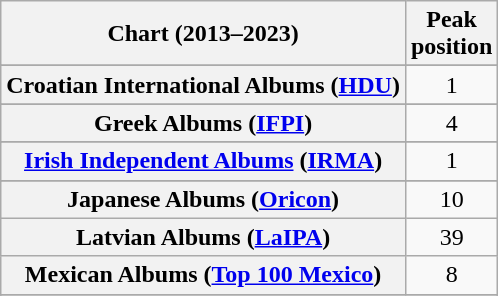<table class="wikitable sortable plainrowheaders" style="text-align:center">
<tr>
<th scope="col">Chart (2013–2023)</th>
<th scope="col">Peak<br>position</th>
</tr>
<tr>
</tr>
<tr>
</tr>
<tr>
</tr>
<tr>
</tr>
<tr>
</tr>
<tr>
<th scope="row">Croatian International Albums (<a href='#'>HDU</a>)</th>
<td>1</td>
</tr>
<tr>
</tr>
<tr>
</tr>
<tr>
</tr>
<tr>
</tr>
<tr>
</tr>
<tr>
<th scope="row">Greek Albums (<a href='#'>IFPI</a>)</th>
<td>4</td>
</tr>
<tr>
</tr>
<tr>
</tr>
<tr>
<th scope="row"><a href='#'>Irish Independent Albums</a> (<a href='#'>IRMA</a>)</th>
<td>1</td>
</tr>
<tr>
</tr>
<tr>
<th scope="row">Japanese Albums (<a href='#'>Oricon</a>)</th>
<td>10</td>
</tr>
<tr>
<th scope="row">Latvian Albums (<a href='#'>LaIPA</a>)</th>
<td>39</td>
</tr>
<tr>
<th scope="row">Mexican Albums (<a href='#'>Top 100 Mexico</a>)</th>
<td>8</td>
</tr>
<tr>
</tr>
<tr>
</tr>
<tr>
</tr>
<tr>
</tr>
<tr>
</tr>
<tr>
</tr>
<tr>
</tr>
<tr>
</tr>
<tr>
</tr>
<tr>
</tr>
<tr>
</tr>
<tr>
</tr>
<tr>
</tr>
<tr>
</tr>
<tr>
</tr>
</table>
